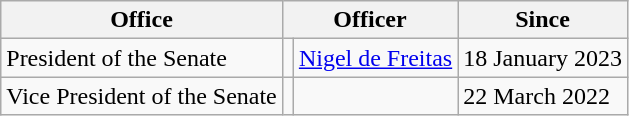<table class="wikitable" style="text-align: left;">
<tr>
<th>Office</th>
<th colspan="2">Officer</th>
<th>Since</th>
</tr>
<tr>
<td>President of the Senate</td>
<td></td>
<td><a href='#'>Nigel de Freitas</a></td>
<td>18 January 2023</td>
</tr>
<tr>
<td>Vice President of the Senate</td>
<td><br></td>
<td></td>
<td>22 March 2022</td>
</tr>
</table>
